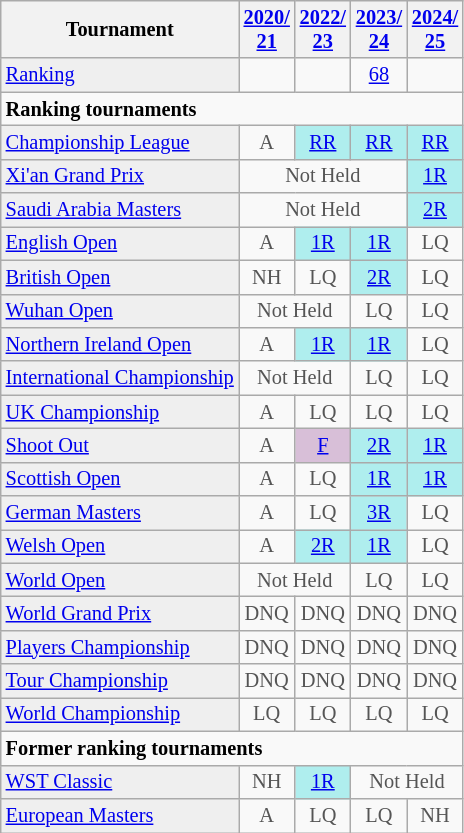<table class="wikitable"  style="font-size:85%;">
<tr>
<th>Tournament</th>
<th><a href='#'>2020/<br>21</a></th>
<th><a href='#'>2022/<br>23</a></th>
<th><a href='#'>2023/<br>24</a></th>
<th><a href='#'>2024/<br>25</a></th>
</tr>
<tr>
<td style="background:#EFEFEF;"><a href='#'>Ranking</a></td>
<td align="center"></td>
<td align="center"></td>
<td align="center"><a href='#'>68</a></td>
<td align="center"></td>
</tr>
<tr>
<td colspan="10"><strong>Ranking tournaments</strong></td>
</tr>
<tr>
<td style="background:#EFEFEF;"><a href='#'>Championship League</a></td>
<td align="center" style="color:#555555;">A</td>
<td align="center" style="background:#afeeee;"><a href='#'>RR</a></td>
<td align="center" style="background:#afeeee;"><a href='#'>RR</a></td>
<td align="center" style="background:#afeeee;"><a href='#'>RR</a></td>
</tr>
<tr>
<td style="background:#EFEFEF;"><a href='#'>Xi'an Grand Prix</a></td>
<td align="center" colspan="3" style="color:#555555;">Not Held</td>
<td align="center" style="background:#afeeee;"><a href='#'>1R</a></td>
</tr>
<tr>
<td style="background:#EFEFEF;"><a href='#'>Saudi Arabia Masters</a></td>
<td align="center" colspan="3" style="color:#555555;">Not Held</td>
<td align="center" style="background:#afeeee;"><a href='#'>2R</a></td>
</tr>
<tr>
<td style="background:#EFEFEF;"><a href='#'>English Open</a></td>
<td align="center" style="color:#555555;">A</td>
<td align="center" style="background:#afeeee;"><a href='#'>1R</a></td>
<td align="center" style="background:#afeeee;"><a href='#'>1R</a></td>
<td align="center" style="color:#555555;">LQ</td>
</tr>
<tr>
<td style="background:#EFEFEF;"><a href='#'>British Open</a></td>
<td align="center" style="color:#555555;">NH</td>
<td align="center" style="color:#555555;">LQ</td>
<td align="center" style="background:#afeeee;"><a href='#'>2R</a></td>
<td align="center" style="color:#555555;">LQ</td>
</tr>
<tr>
<td style="background:#EFEFEF;"><a href='#'>Wuhan Open</a></td>
<td align="center" colspan="2" style="color:#555555;">Not Held</td>
<td align="center" style="color:#555555;">LQ</td>
<td align="center" style="color:#555555;">LQ</td>
</tr>
<tr>
<td style="background:#EFEFEF;"><a href='#'>Northern Ireland Open</a></td>
<td align="center" style="color:#555555;">A</td>
<td align="center" style="background:#afeeee;"><a href='#'>1R</a></td>
<td align="center" style="background:#afeeee;"><a href='#'>1R</a></td>
<td align="center" style="color:#555555;">LQ</td>
</tr>
<tr>
<td style="background:#EFEFEF;"><a href='#'>International Championship</a></td>
<td align="center" colspan="2" style="color:#555555;">Not Held</td>
<td align="center" style="color:#555555;">LQ</td>
<td align="center" style="color:#555555;">LQ</td>
</tr>
<tr>
<td style="background:#EFEFEF;"><a href='#'>UK Championship</a></td>
<td align="center" style="color:#555555;">A</td>
<td align="center" style="color:#555555;">LQ</td>
<td align="center" style="color:#555555;">LQ</td>
<td align="center" style="color:#555555;">LQ</td>
</tr>
<tr>
<td style="background:#EFEFEF;"><a href='#'>Shoot Out</a></td>
<td align="center" style="color:#555555;">A</td>
<td align="center" style="background:#D8BFD8;"><a href='#'>F</a></td>
<td align="center" style="background:#afeeee;"><a href='#'>2R</a></td>
<td align="center" style="background:#afeeee;"><a href='#'>1R</a></td>
</tr>
<tr>
<td style="background:#EFEFEF;"><a href='#'>Scottish Open</a></td>
<td align="center" style="color:#555555;">A</td>
<td align="center" style="color:#555555;">LQ</td>
<td align="center" style="background:#afeeee;"><a href='#'>1R</a></td>
<td align="center" style="background:#afeeee;"><a href='#'>1R</a></td>
</tr>
<tr>
<td style="background:#EFEFEF;"><a href='#'>German Masters</a></td>
<td align="center" style="color:#555555;">A</td>
<td align="center" style="color:#555555;">LQ</td>
<td align="center" style="background:#afeeee;"><a href='#'>3R</a></td>
<td align="center" style="color:#555555;">LQ</td>
</tr>
<tr>
<td style="background:#EFEFEF;"><a href='#'>Welsh Open</a></td>
<td align="center" style="color:#555555;">A</td>
<td align="center" style="background:#afeeee;"><a href='#'>2R</a></td>
<td align="center" style="background:#afeeee;"><a href='#'>1R</a></td>
<td align="center" style="color:#555555;">LQ</td>
</tr>
<tr>
<td style="background:#EFEFEF;"><a href='#'>World Open</a></td>
<td align="center" colspan="2" style="color:#555555;">Not Held</td>
<td align="center" style="color:#555555;">LQ</td>
<td align="center" style="color:#555555;">LQ</td>
</tr>
<tr>
<td style="background:#EFEFEF;"><a href='#'>World Grand Prix</a></td>
<td align="center" style="color:#555555;">DNQ</td>
<td align="center" style="color:#555555;">DNQ</td>
<td align="center" style="color:#555555;">DNQ</td>
<td align="center" style="color:#555555;">DNQ</td>
</tr>
<tr>
<td style="background:#EFEFEF;"><a href='#'>Players Championship</a></td>
<td align="center" style="color:#555555;">DNQ</td>
<td align="center" style="color:#555555;">DNQ</td>
<td align="center" style="color:#555555;">DNQ</td>
<td align="center" style="color:#555555;">DNQ</td>
</tr>
<tr>
<td style="background:#EFEFEF;"><a href='#'>Tour Championship</a></td>
<td align="center" style="color:#555555;">DNQ</td>
<td align="center" style="color:#555555;">DNQ</td>
<td align="center" style="color:#555555;">DNQ</td>
<td align="center" style="color:#555555;">DNQ</td>
</tr>
<tr>
<td style="background:#EFEFEF;"><a href='#'>World Championship</a></td>
<td align="center" style="color:#555555;">LQ</td>
<td align="center" style="color:#555555;">LQ</td>
<td align="center" style="color:#555555;">LQ</td>
<td align="center" style="color:#555555;">LQ</td>
</tr>
<tr>
<td colspan="10"><strong>Former ranking tournaments</strong></td>
</tr>
<tr>
<td style="background:#EFEFEF;"><a href='#'>WST Classic</a></td>
<td align="center" style="color:#555555;">NH</td>
<td align="center" style="background:#afeeee;"><a href='#'>1R</a></td>
<td align="center" colspan="2" style="color:#555555;">Not Held</td>
</tr>
<tr>
<td style="background:#EFEFEF;"><a href='#'>European Masters</a></td>
<td align="center" style="color:#555555;">A</td>
<td align="center" style="color:#555555;">LQ</td>
<td align="center" style="color:#555555;">LQ</td>
<td align="center" style="color:#555555;">NH</td>
</tr>
</table>
